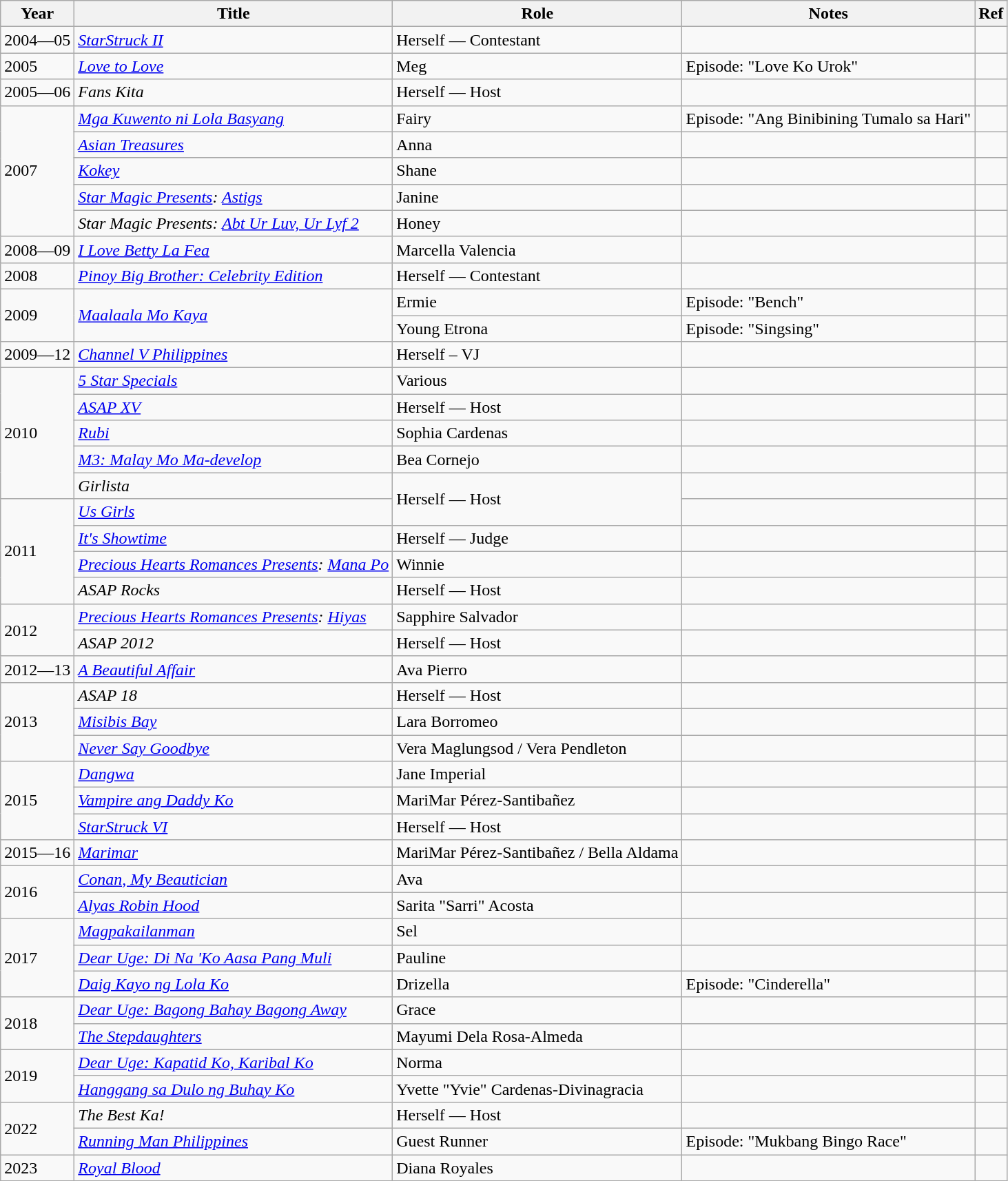<table class="wikitable sortable" >
<tr>
<th>Year</th>
<th>Title</th>
<th>Role</th>
<th class="unsortable">Notes </th>
<th class="unsortable">Ref</th>
</tr>
<tr>
<td>2004—05</td>
<td><em><a href='#'>StarStruck II</a></em></td>
<td>Herself — Contestant</td>
<td></td>
<td></td>
</tr>
<tr>
<td>2005</td>
<td><em><a href='#'>Love to Love</a></em></td>
<td>Meg</td>
<td>Episode: "Love Ko Urok"</td>
<td></td>
</tr>
<tr>
<td>2005—06</td>
<td><em>Fans Kita</em></td>
<td>Herself — Host</td>
<td></td>
<td></td>
</tr>
<tr>
<td rowspan="5">2007</td>
<td><em><a href='#'>Mga Kuwento ni Lola Basyang</a></em></td>
<td>Fairy</td>
<td>Episode: "Ang Binibining Tumalo sa Hari"</td>
<td></td>
</tr>
<tr>
<td><em><a href='#'>Asian Treasures</a></em></td>
<td>Anna</td>
<td></td>
<td></td>
</tr>
<tr>
<td><em><a href='#'>Kokey</a></em></td>
<td>Shane</td>
<td></td>
<td></td>
</tr>
<tr>
<td><em><a href='#'>Star Magic Presents</a>: <a href='#'>Astigs</a></em></td>
<td>Janine</td>
<td></td>
<td></td>
</tr>
<tr>
<td><em>Star Magic Presents: <a href='#'>Abt Ur Luv, Ur Lyf 2</a></em></td>
<td>Honey</td>
<td></td>
<td></td>
</tr>
<tr>
<td>2008—09</td>
<td><em><a href='#'>I Love Betty La Fea</a></em></td>
<td>Marcella Valencia</td>
<td></td>
<td></td>
</tr>
<tr>
<td>2008</td>
<td><em><a href='#'>Pinoy Big Brother: Celebrity Edition</a></em></td>
<td>Herself — Contestant</td>
<td></td>
<td></td>
</tr>
<tr>
<td rowspan="2">2009</td>
<td rowspan="2"><em><a href='#'>Maalaala Mo Kaya</a></em></td>
<td>Ermie</td>
<td>Episode: "Bench"</td>
<td></td>
</tr>
<tr>
<td>Young Etrona</td>
<td>Episode: "Singsing"</td>
<td></td>
</tr>
<tr>
<td>2009—12</td>
<td><em><a href='#'>Channel V Philippines</a></em></td>
<td>Herself – VJ</td>
<td></td>
<td></td>
</tr>
<tr>
<td rowspan="5">2010</td>
<td><em><a href='#'>5 Star Specials</a></em></td>
<td>Various</td>
<td></td>
<td></td>
</tr>
<tr>
<td><em><a href='#'>ASAP XV</a></em></td>
<td>Herself — Host</td>
<td></td>
<td></td>
</tr>
<tr>
<td><em><a href='#'>Rubi</a></em></td>
<td>Sophia Cardenas</td>
<td></td>
<td></td>
</tr>
<tr>
<td><em><a href='#'>M3: Malay Mo Ma-develop</a></em></td>
<td>Bea Cornejo</td>
<td></td>
<td></td>
</tr>
<tr>
<td><em>Girlista</em></td>
<td rowspan="2">Herself — Host</td>
<td></td>
<td></td>
</tr>
<tr>
<td rowspan="4">2011</td>
<td><em><a href='#'>Us Girls</a></em></td>
<td></td>
<td></td>
</tr>
<tr>
<td><em><a href='#'>It's Showtime</a></em></td>
<td>Herself — Judge</td>
<td></td>
<td></td>
</tr>
<tr>
<td><em><a href='#'>Precious Hearts Romances Presents</a>: <a href='#'>Mana Po</a></em></td>
<td>Winnie</td>
<td></td>
<td></td>
</tr>
<tr>
<td><em>ASAP Rocks</em></td>
<td>Herself — Host</td>
<td></td>
<td></td>
</tr>
<tr>
<td rowspan="2">2012</td>
<td><em><a href='#'>Precious Hearts Romances Presents</a>: <a href='#'>Hiyas</a></em></td>
<td>Sapphire Salvador</td>
<td></td>
<td></td>
</tr>
<tr>
<td><em>ASAP 2012</em></td>
<td>Herself — Host</td>
<td></td>
<td></td>
</tr>
<tr>
<td>2012—13</td>
<td><em><a href='#'>A Beautiful Affair</a></em></td>
<td>Ava Pierro</td>
<td></td>
<td></td>
</tr>
<tr>
<td rowspan="3">2013</td>
<td><em>ASAP 18</em></td>
<td>Herself — Host</td>
<td></td>
<td></td>
</tr>
<tr>
<td><em><a href='#'>Misibis Bay</a></em></td>
<td>Lara Borromeo</td>
<td></td>
<td></td>
</tr>
<tr>
<td><em><a href='#'>Never Say Goodbye</a></em></td>
<td>Vera Maglungsod / Vera Pendleton</td>
<td></td>
<td></td>
</tr>
<tr>
<td rowspan="3">2015</td>
<td><em><a href='#'>Dangwa</a></em></td>
<td>Jane Imperial</td>
<td></td>
<td></td>
</tr>
<tr>
<td><em><a href='#'>Vampire ang Daddy Ko</a></em></td>
<td>MariMar Pérez-Santibañez</td>
<td></td>
<td></td>
</tr>
<tr>
<td><em><a href='#'>StarStruck VI</a></em></td>
<td>Herself — Host</td>
<td></td>
<td></td>
</tr>
<tr>
<td>2015—16</td>
<td><em><a href='#'>Marimar</a></em></td>
<td>MariMar Pérez-Santibañez / Bella Aldama</td>
<td></td>
<td></td>
</tr>
<tr>
<td rowspan="2">2016</td>
<td><em><a href='#'>Conan, My Beautician</a></em></td>
<td>Ava</td>
<td></td>
<td></td>
</tr>
<tr>
<td><em><a href='#'>Alyas Robin Hood</a></em></td>
<td>Sarita "Sarri" Acosta</td>
<td></td>
<td></td>
</tr>
<tr>
<td rowspan="3">2017</td>
<td><em><a href='#'>Magpakailanman</a></em></td>
<td>Sel</td>
<td></td>
<td></td>
</tr>
<tr>
<td><em><a href='#'>Dear Uge: Di Na 'Ko Aasa Pang Muli</a></em></td>
<td>Pauline</td>
<td></td>
<td></td>
</tr>
<tr>
<td><em><a href='#'>Daig Kayo ng Lola Ko</a></em></td>
<td>Drizella</td>
<td>Episode: "Cinderella"</td>
<td></td>
</tr>
<tr>
<td rowspan="2">2018</td>
<td><em><a href='#'>Dear Uge: Bagong Bahay Bagong Away</a></em></td>
<td>Grace</td>
<td></td>
<td></td>
</tr>
<tr>
<td><em><a href='#'>The Stepdaughters</a></em></td>
<td>Mayumi Dela Rosa-Almeda</td>
<td></td>
<td></td>
</tr>
<tr>
<td rowspan="2">2019</td>
<td><em><a href='#'>Dear Uge: Kapatid Ko, Karibal Ko</a></em></td>
<td>Norma</td>
<td></td>
<td></td>
</tr>
<tr>
<td><em><a href='#'>Hanggang sa Dulo ng Buhay Ko</a></em></td>
<td>Yvette "Yvie" Cardenas-Divinagracia</td>
<td></td>
<td></td>
</tr>
<tr>
<td rowspan="2">2022</td>
<td><em>The Best Ka!</em></td>
<td>Herself — Host</td>
<td></td>
<td></td>
</tr>
<tr>
<td><em><a href='#'>Running Man Philippines</a></em></td>
<td>Guest Runner</td>
<td>Episode: "Mukbang Bingo Race"</td>
<td></td>
</tr>
<tr>
<td>2023</td>
<td><em><a href='#'>Royal Blood</a></em></td>
<td>Diana Royales</td>
<td></td>
<td></td>
</tr>
</table>
